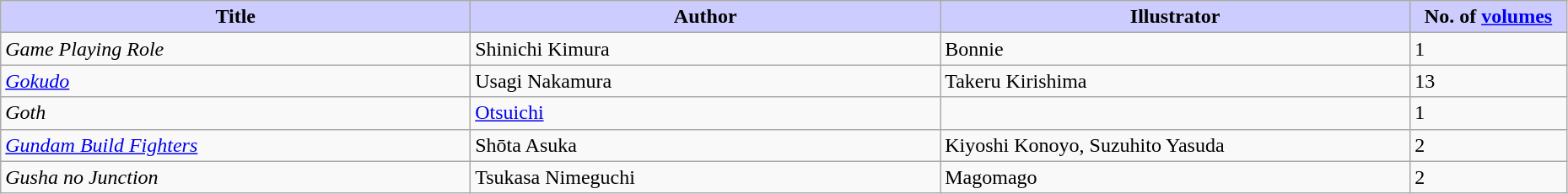<table class="wikitable" style="width: 98%;">
<tr>
<th width=30% style="background:#ccf;">Title</th>
<th width=30% style="background:#ccf;">Author</th>
<th width=30% style="background:#ccf;">Illustrator</th>
<th width=10% style="background:#ccf;">No. of <a href='#'>volumes</a></th>
</tr>
<tr>
<td><em>Game Playing Role</em></td>
<td>Shinichi Kimura</td>
<td>Bonnie</td>
<td>1</td>
</tr>
<tr>
<td><em><a href='#'>Gokudo</a></em></td>
<td>Usagi Nakamura</td>
<td>Takeru Kirishima</td>
<td>13</td>
</tr>
<tr>
<td><em>Goth</em></td>
<td><a href='#'>Otsuichi</a></td>
<td></td>
<td>1</td>
</tr>
<tr>
<td><em><a href='#'>Gundam Build Fighters</a></em></td>
<td>Shōta Asuka</td>
<td>Kiyoshi Konoyo, Suzuhito Yasuda</td>
<td>2</td>
</tr>
<tr>
<td><em>Gusha no Junction</em></td>
<td>Tsukasa Nimeguchi</td>
<td>Magomago</td>
<td>2</td>
</tr>
</table>
